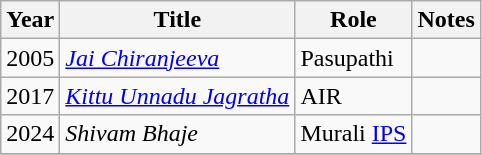<table class="wikitable sortable">
<tr>
<th>Year</th>
<th>Title</th>
<th>Role</th>
<th class="unsortable">Notes</th>
</tr>
<tr>
<td>2005</td>
<td><em><a href='#'>Jai Chiranjeeva</a></em></td>
<td>Pasupathi</td>
<td></td>
</tr>
<tr>
<td>2017</td>
<td><em><a href='#'>Kittu Unnadu Jagratha</a></em></td>
<td>AIR</td>
<td></td>
</tr>
<tr>
<td>2024</td>
<td><em>Shivam Bhaje</em></td>
<td>Murali <a href='#'>IPS</a></td>
<td></td>
</tr>
<tr>
</tr>
</table>
